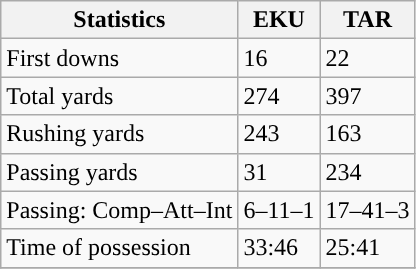<table class="wikitable" style="float: left;">
<tr>
<th>Statistics</th>
<th>EKU</th>
<th>TAR</th>
</tr>
<tr>
<td>First downs</td>
<td>16</td>
<td>22</td>
</tr>
<tr>
<td>Total yards</td>
<td>274</td>
<td>397</td>
</tr>
<tr>
<td>Rushing yards</td>
<td>243</td>
<td>163</td>
</tr>
<tr>
<td>Passing yards</td>
<td>31</td>
<td>234</td>
</tr>
<tr>
<td>Passing: Comp–Att–Int</td>
<td>6–11–1</td>
<td>17–41–3</td>
</tr>
<tr>
<td>Time of possession</td>
<td>33:46</td>
<td>25:41</td>
</tr>
<tr>
</tr>
</table>
